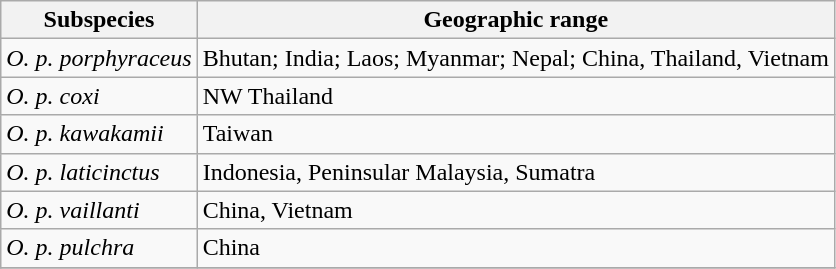<table class="wikitable sortable">
<tr>
<th>Subspecies</th>
<th>Geographic range</th>
</tr>
<tr>
<td><em>O. p. porphyraceus</em></td>
<td>Bhutan; India; Laos; Myanmar; Nepal; China, Thailand, Vietnam</td>
</tr>
<tr>
<td><em>O. p. coxi</em></td>
<td>NW Thailand</td>
</tr>
<tr>
<td><em>O. p. kawakamii</em></td>
<td>Taiwan</td>
</tr>
<tr>
<td><em>O. p. laticinctus</em></td>
<td>Indonesia, Peninsular Malaysia, Sumatra</td>
</tr>
<tr>
<td><em>O. p. vaillanti</em></td>
<td>China, Vietnam</td>
</tr>
<tr>
<td><em>O. p. pulchra</em></td>
<td>China</td>
</tr>
<tr>
</tr>
</table>
